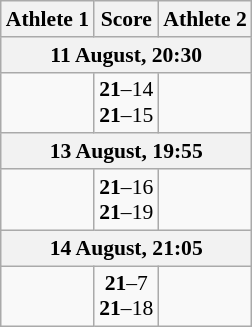<table class="wikitable" style="text-align: center; font-size:90%">
<tr>
<th align="right">Athlete 1</th>
<th>Score</th>
<th align="left">Athlete 2</th>
</tr>
<tr>
<th colspan=3>11 August, 20:30</th>
</tr>
<tr>
<td align=right><strong></strong></td>
<td align=center><strong>21</strong>–14<br><strong>21</strong>–15</td>
<td align=left></td>
</tr>
<tr>
<th colspan=3>13 August, 19:55</th>
</tr>
<tr>
<td align=right><strong></strong></td>
<td align=center><strong>21</strong>–16<br><strong>21</strong>–19</td>
<td align=left></td>
</tr>
<tr>
<th colspan=3>14 August, 21:05</th>
</tr>
<tr>
<td align=right><strong></strong></td>
<td align=center><strong>21</strong>–7<br><strong>21</strong>–18</td>
<td align=left></td>
</tr>
</table>
